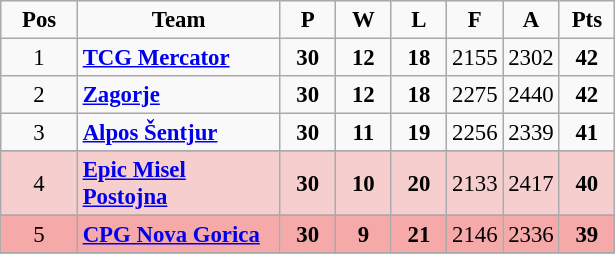<table class="wikitable sortable" style="text-align: center; font-size:95%">
<tr>
<td width="44"><strong>Pos</strong></td>
<td width="128"><strong>Team</strong></td>
<td width="30"><strong>P</strong></td>
<td width="30"><strong>W</strong></td>
<td width="30"><strong>L</strong></td>
<td width="30"><strong>F</strong></td>
<td width="30"><strong>A</strong></td>
<td width="30"><strong>Pts</strong></td>
</tr>
<tr>
<td>1</td>
<td align="left"><strong><a href='#'>TCG Mercator</a></strong></td>
<td><strong>30</strong></td>
<td><strong>12</strong></td>
<td><strong>18</strong></td>
<td>2155</td>
<td>2302</td>
<td><strong>42</strong></td>
</tr>
<tr>
<td>2</td>
<td align="left"><strong><a href='#'>Zagorje</a></strong></td>
<td><strong>30</strong></td>
<td><strong>12</strong></td>
<td><strong>18</strong></td>
<td>2275</td>
<td>2440</td>
<td><strong>42</strong></td>
</tr>
<tr>
<td>3</td>
<td align="left"><strong><a href='#'>Alpos Šentjur</a></strong></td>
<td><strong>30</strong></td>
<td><strong>11</strong></td>
<td><strong>19</strong></td>
<td>2256</td>
<td>2339</td>
<td><strong>41</strong></td>
</tr>
<tr>
</tr>
<tr bgcolor=F6CECE>
<td>4</td>
<td align="left"><strong><a href='#'>Epic Misel Postojna</a></strong></td>
<td><strong>30</strong></td>
<td><strong>10</strong></td>
<td><strong>20</strong></td>
<td>2133</td>
<td>2417</td>
<td><strong>40</strong></td>
</tr>
<tr>
</tr>
<tr bgcolor=F5A9A9>
<td>5</td>
<td align="left"><strong><a href='#'>CPG Nova Gorica</a></strong></td>
<td><strong>30</strong></td>
<td><strong>9</strong></td>
<td><strong>21</strong></td>
<td>2146</td>
<td>2336</td>
<td><strong>39</strong></td>
</tr>
<tr>
</tr>
</table>
